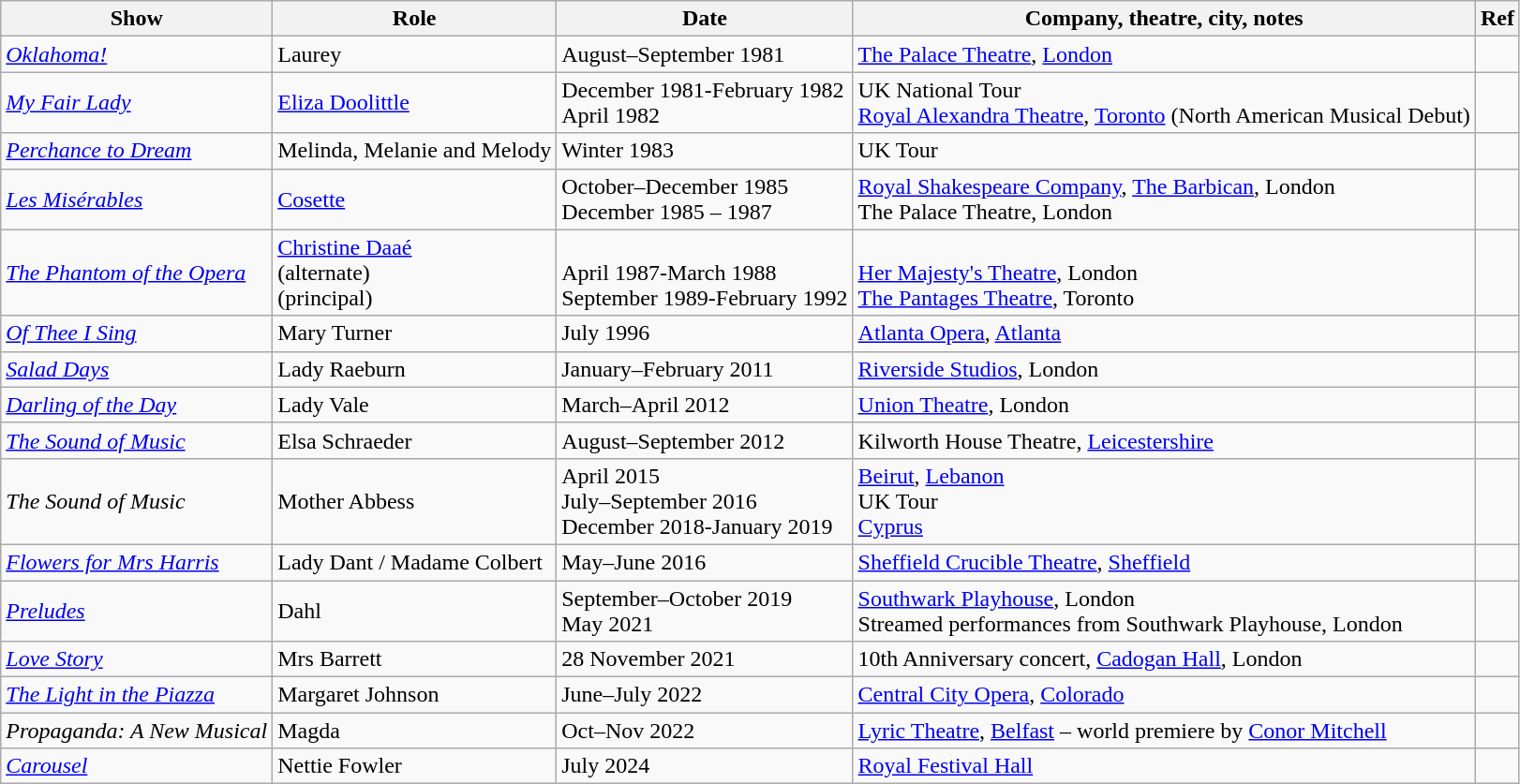<table class="wikitable">
<tr>
<th>Show</th>
<th>Role</th>
<th>Date</th>
<th>Company, theatre, city, notes</th>
<th>Ref</th>
</tr>
<tr>
<td><em><a href='#'>Oklahoma!</a></em></td>
<td>Laurey</td>
<td>August–September 1981</td>
<td><a href='#'>The Palace Theatre</a>, <a href='#'>London</a></td>
<td></td>
</tr>
<tr>
<td><em><a href='#'>My Fair Lady</a></em></td>
<td><a href='#'>Eliza Doolittle</a></td>
<td>December 1981-February 1982<br>April 1982</td>
<td>UK National Tour<br><a href='#'>Royal Alexandra Theatre</a>, <a href='#'>Toronto</a> (North American Musical Debut)</td>
<td><br></td>
</tr>
<tr>
<td><em><a href='#'>Perchance to Dream</a></em></td>
<td>Melinda, Melanie and Melody</td>
<td>Winter 1983</td>
<td>UK Tour</td>
<td></td>
</tr>
<tr>
<td><em><a href='#'>Les Misérables</a></em></td>
<td><a href='#'>Cosette</a></td>
<td>October–December 1985<br>December 1985 – 1987</td>
<td><a href='#'>Royal Shakespeare Company</a>, <a href='#'>The Barbican</a>, London<br>The Palace Theatre, London</td>
<td><br></td>
</tr>
<tr>
<td><em><a href='#'>The Phantom of the Opera</a></em></td>
<td><a href='#'>Christine Daaé</a><br>(alternate)<br>(principal)</td>
<td><br>April 1987-March 1988<br>September 1989-February 1992</td>
<td><br><a href='#'>Her Majesty's Theatre</a>, London<br><a href='#'>The Pantages Theatre</a>, Toronto</td>
<td><br><br></td>
</tr>
<tr>
<td><em><a href='#'>Of Thee I Sing</a></em></td>
<td>Mary Turner</td>
<td>July 1996</td>
<td><a href='#'>Atlanta Opera</a>, <a href='#'>Atlanta</a></td>
<td></td>
</tr>
<tr>
<td><em><a href='#'>Salad Days</a></em></td>
<td>Lady Raeburn</td>
<td>January–February 2011</td>
<td><a href='#'>Riverside Studios</a>, London</td>
<td></td>
</tr>
<tr>
<td><em><a href='#'>Darling of the Day</a></em></td>
<td>Lady Vale</td>
<td>March–April 2012</td>
<td><a href='#'>Union Theatre</a>, London</td>
<td></td>
</tr>
<tr>
<td><em><a href='#'>The Sound of Music</a></em></td>
<td>Elsa Schraeder</td>
<td>August–September 2012</td>
<td>Kilworth House Theatre, <a href='#'>Leicestershire</a></td>
<td></td>
</tr>
<tr>
<td><em>The Sound of Music</em></td>
<td>Mother Abbess</td>
<td>April 2015<br>July–September 2016<br>December 2018-January 2019</td>
<td><a href='#'>Beirut</a>, <a href='#'>Lebanon</a><br>UK Tour<br><a href='#'>Cyprus</a></td>
<td><br>
</td>
</tr>
<tr>
<td><em><a href='#'>Flowers for Mrs Harris</a></em></td>
<td>Lady Dant / Madame Colbert</td>
<td>May–June 2016</td>
<td><a href='#'>Sheffield Crucible Theatre</a>, <a href='#'>Sheffield</a></td>
<td></td>
</tr>
<tr>
<td><em><a href='#'>Preludes</a></em></td>
<td>Dahl</td>
<td>September–October 2019<br>May 2021</td>
<td><a href='#'>Southwark Playhouse</a>, London<br>Streamed performances from Southwark Playhouse, London</td>
<td><br></td>
</tr>
<tr>
<td><em><a href='#'>Love Story</a></em></td>
<td>Mrs Barrett</td>
<td>28 November 2021</td>
<td>10th Anniversary concert, <a href='#'>Cadogan Hall</a>, London</td>
<td></td>
</tr>
<tr>
<td><em><a href='#'>The Light in the Piazza</a></em></td>
<td>Margaret Johnson</td>
<td>June–July 2022</td>
<td><a href='#'>Central City Opera</a>, <a href='#'>Colorado</a></td>
<td></td>
</tr>
<tr>
<td><em>Propaganda: A New Musical</em></td>
<td>Magda</td>
<td>Oct–Nov 2022</td>
<td><a href='#'>Lyric Theatre</a>, <a href='#'>Belfast</a> – world premiere by <a href='#'>Conor Mitchell</a></td>
<td></td>
</tr>
<tr>
<td><a href='#'><em>Carousel</em></a></td>
<td>Nettie Fowler</td>
<td>July 2024</td>
<td><a href='#'>Royal Festival Hall</a></td>
<td></td>
</tr>
</table>
